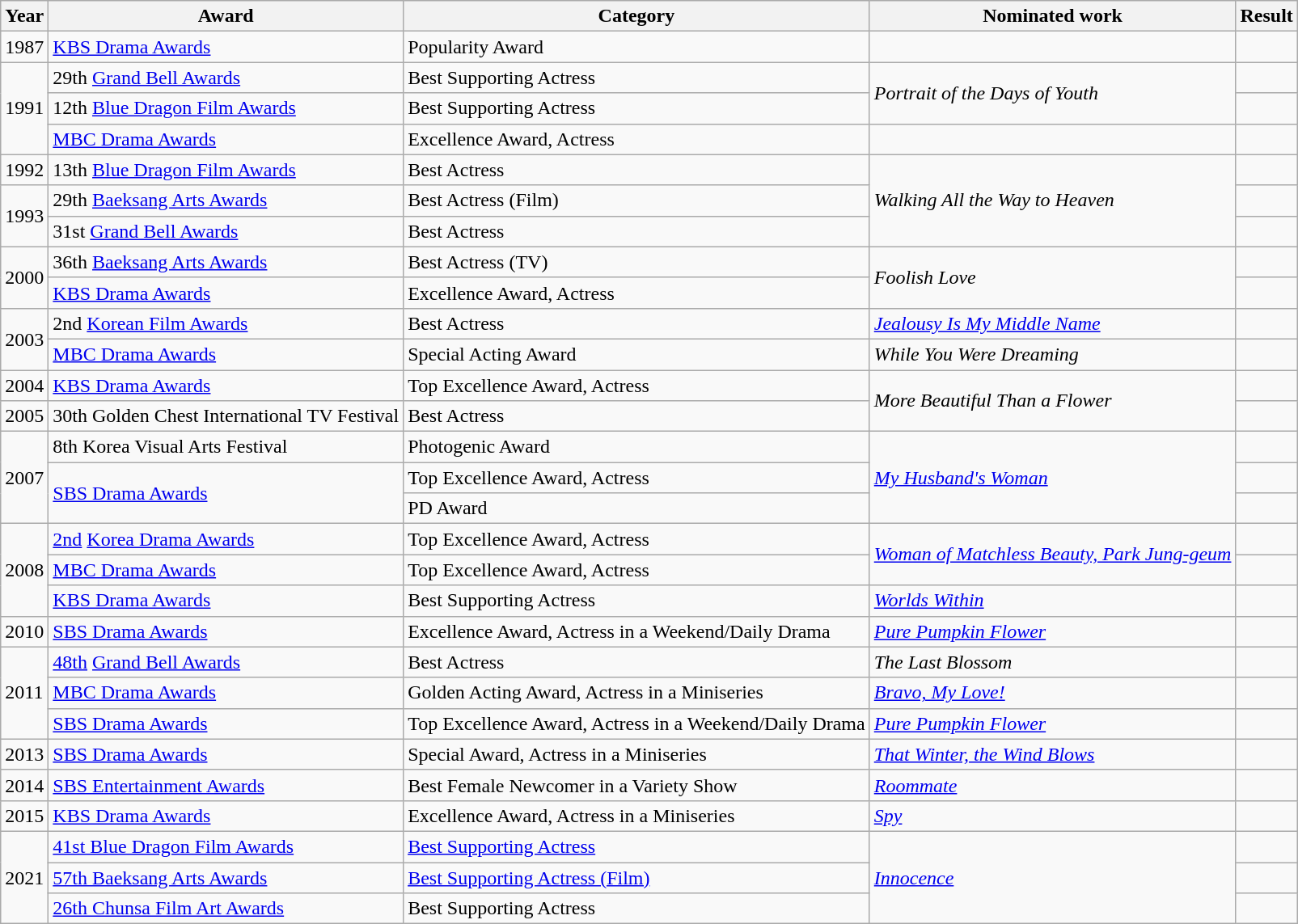<table class="wikitable sortable">
<tr>
<th>Year</th>
<th>Award</th>
<th>Category</th>
<th>Nominated work</th>
<th>Result</th>
</tr>
<tr>
<td>1987</td>
<td><a href='#'>KBS Drama Awards</a></td>
<td>Popularity Award</td>
<td></td>
<td></td>
</tr>
<tr>
<td rowspan=3>1991</td>
<td>29th <a href='#'>Grand Bell Awards</a></td>
<td>Best Supporting Actress</td>
<td rowspan=2><em>Portrait of the Days of Youth</em></td>
<td></td>
</tr>
<tr>
<td>12th <a href='#'>Blue Dragon Film Awards</a></td>
<td>Best Supporting Actress</td>
<td></td>
</tr>
<tr>
<td><a href='#'>MBC Drama Awards</a></td>
<td>Excellence Award, Actress</td>
<td></td>
<td></td>
</tr>
<tr>
<td>1992</td>
<td>13th <a href='#'>Blue Dragon Film Awards</a></td>
<td>Best Actress</td>
<td rowspan=3><em>Walking All the Way to Heaven</em></td>
<td></td>
</tr>
<tr>
<td rowspan=2>1993</td>
<td>29th <a href='#'>Baeksang Arts Awards</a></td>
<td>Best Actress (Film)</td>
<td></td>
</tr>
<tr>
<td>31st <a href='#'>Grand Bell Awards</a></td>
<td>Best Actress</td>
<td></td>
</tr>
<tr>
<td rowspan=2>2000</td>
<td>36th <a href='#'>Baeksang Arts Awards</a></td>
<td>Best Actress (TV)</td>
<td rowspan=2><em>Foolish Love</em></td>
<td></td>
</tr>
<tr>
<td><a href='#'>KBS Drama Awards</a></td>
<td>Excellence Award, Actress</td>
<td></td>
</tr>
<tr>
<td rowspan=2>2003</td>
<td>2nd <a href='#'>Korean Film Awards</a></td>
<td>Best Actress</td>
<td><em><a href='#'>Jealousy Is My Middle Name</a></em></td>
<td></td>
</tr>
<tr>
<td><a href='#'>MBC Drama Awards</a></td>
<td>Special Acting Award</td>
<td><em>While You Were Dreaming</em></td>
<td></td>
</tr>
<tr>
<td>2004</td>
<td><a href='#'>KBS Drama Awards</a></td>
<td>Top Excellence Award, Actress</td>
<td rowspan=2><em>More Beautiful Than a Flower</em></td>
<td></td>
</tr>
<tr>
<td>2005</td>
<td>30th Golden Chest International TV Festival</td>
<td>Best Actress</td>
<td></td>
</tr>
<tr>
<td rowspan=3>2007</td>
<td>8th Korea Visual Arts Festival</td>
<td>Photogenic Award</td>
<td rowspan=3><em><a href='#'>My Husband's Woman</a></em></td>
<td></td>
</tr>
<tr>
<td rowspan=2><a href='#'>SBS Drama Awards</a></td>
<td>Top Excellence Award, Actress</td>
<td></td>
</tr>
<tr>
<td>PD Award</td>
<td></td>
</tr>
<tr>
<td rowspan=3>2008</td>
<td><a href='#'>2nd</a> <a href='#'>Korea Drama Awards</a></td>
<td>Top Excellence Award, Actress</td>
<td rowspan=2><em><a href='#'>Woman of Matchless Beauty, Park Jung-geum</a></em></td>
<td></td>
</tr>
<tr>
<td><a href='#'>MBC Drama Awards</a></td>
<td>Top Excellence Award, Actress</td>
<td></td>
</tr>
<tr>
<td><a href='#'>KBS Drama Awards</a></td>
<td>Best Supporting Actress</td>
<td><em><a href='#'>Worlds Within</a></em></td>
<td></td>
</tr>
<tr>
<td>2010</td>
<td><a href='#'>SBS Drama Awards</a></td>
<td>Excellence Award, Actress in a Weekend/Daily Drama</td>
<td><em><a href='#'>Pure Pumpkin Flower</a></em></td>
<td></td>
</tr>
<tr>
<td rowspan=3>2011</td>
<td><a href='#'>48th</a> <a href='#'>Grand Bell Awards</a></td>
<td>Best Actress</td>
<td><em>The Last Blossom</em></td>
<td></td>
</tr>
<tr>
<td><a href='#'>MBC Drama Awards</a></td>
<td>Golden Acting Award, Actress in a Miniseries</td>
<td><em><a href='#'>Bravo, My Love!</a></em></td>
<td></td>
</tr>
<tr>
<td><a href='#'>SBS Drama Awards</a></td>
<td>Top Excellence Award, Actress in a Weekend/Daily Drama</td>
<td><em><a href='#'>Pure Pumpkin Flower</a></em></td>
<td></td>
</tr>
<tr>
<td>2013</td>
<td><a href='#'>SBS Drama Awards</a></td>
<td>Special Award, Actress in a Miniseries</td>
<td><em><a href='#'>That Winter, the Wind Blows</a></em></td>
<td></td>
</tr>
<tr>
<td>2014</td>
<td><a href='#'>SBS Entertainment Awards</a></td>
<td>Best Female Newcomer in a Variety Show</td>
<td><em><a href='#'>Roommate</a></em></td>
<td></td>
</tr>
<tr>
<td>2015</td>
<td><a href='#'>KBS Drama Awards</a></td>
<td>Excellence Award, Actress in a Miniseries</td>
<td><em><a href='#'>Spy</a></em></td>
<td></td>
</tr>
<tr>
<td rowspan=3>2021</td>
<td><a href='#'>41st Blue Dragon Film Awards</a></td>
<td><a href='#'>Best Supporting Actress</a></td>
<td rowspan=3><em><a href='#'>Innocence</a></em></td>
<td></td>
</tr>
<tr>
<td><a href='#'>57th Baeksang Arts Awards</a></td>
<td><a href='#'>Best Supporting Actress (Film)</a></td>
<td></td>
</tr>
<tr>
<td><a href='#'>26th Chunsa Film Art Awards</a></td>
<td>Best Supporting Actress</td>
<td></td>
</tr>
</table>
